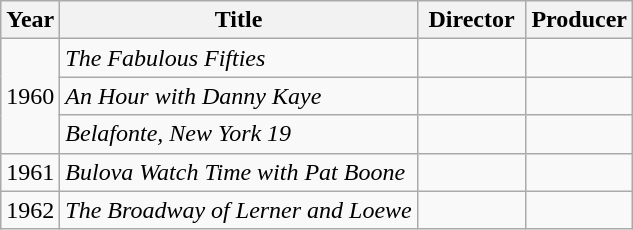<table class="wikitable">
<tr>
<th>Year</th>
<th>Title</th>
<th width="65">Director</th>
<th>Producer</th>
</tr>
<tr>
<td rowspan="3">1960</td>
<td><em>The Fabulous Fifties</em></td>
<td></td>
<td></td>
</tr>
<tr>
<td><em>An Hour with Danny Kaye</em></td>
<td></td>
<td></td>
</tr>
<tr>
<td><em>Belafonte, New York 19</em></td>
<td></td>
<td></td>
</tr>
<tr>
<td>1961</td>
<td><em>Bulova Watch Time with Pat Boone</em></td>
<td></td>
<td></td>
</tr>
<tr>
<td>1962</td>
<td><em>The Broadway of Lerner and Loewe</em></td>
<td></td>
<td></td>
</tr>
</table>
